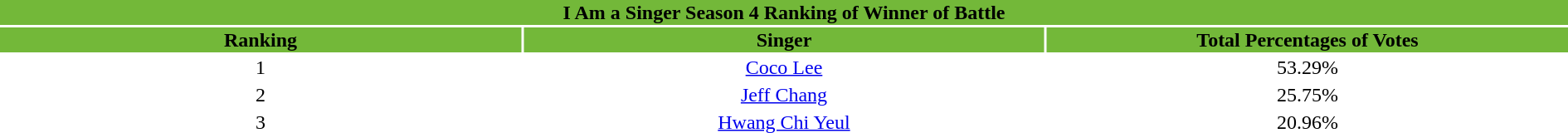<table class="wikitalble" width="100%" style="text-align:center">
<tr align=center style="background:#73B839">
<td colspan="3"><div><strong>I Am a Singer Season 4 Ranking of Winner of Battle</strong></div></td>
</tr>
<tr align=center style="background:#73B839">
<td style="width:10%"><strong>Ranking</strong></td>
<td style="width:10%"><strong>Singer</strong></td>
<td style="width:10%"><strong>Total Percentages of Votes</strong></td>
</tr>
<tr>
<td>1</td>
<td><a href='#'>Coco Lee</a></td>
<td>53.29%</td>
</tr>
<tr>
<td>2</td>
<td><a href='#'>Jeff Chang</a></td>
<td>25.75%</td>
</tr>
<tr>
<td>3</td>
<td><a href='#'>Hwang Chi Yeul</a></td>
<td>20.96%</td>
</tr>
</table>
